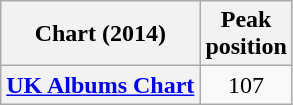<table class="wikitable plainrowheaders" style="text-align:center">
<tr>
<th scope="col">Chart (2014)</th>
<th scope="col">Peak<br>position</th>
</tr>
<tr>
<th scope="row"><a href='#'>UK Albums Chart</a></th>
<td>107</td>
</tr>
</table>
